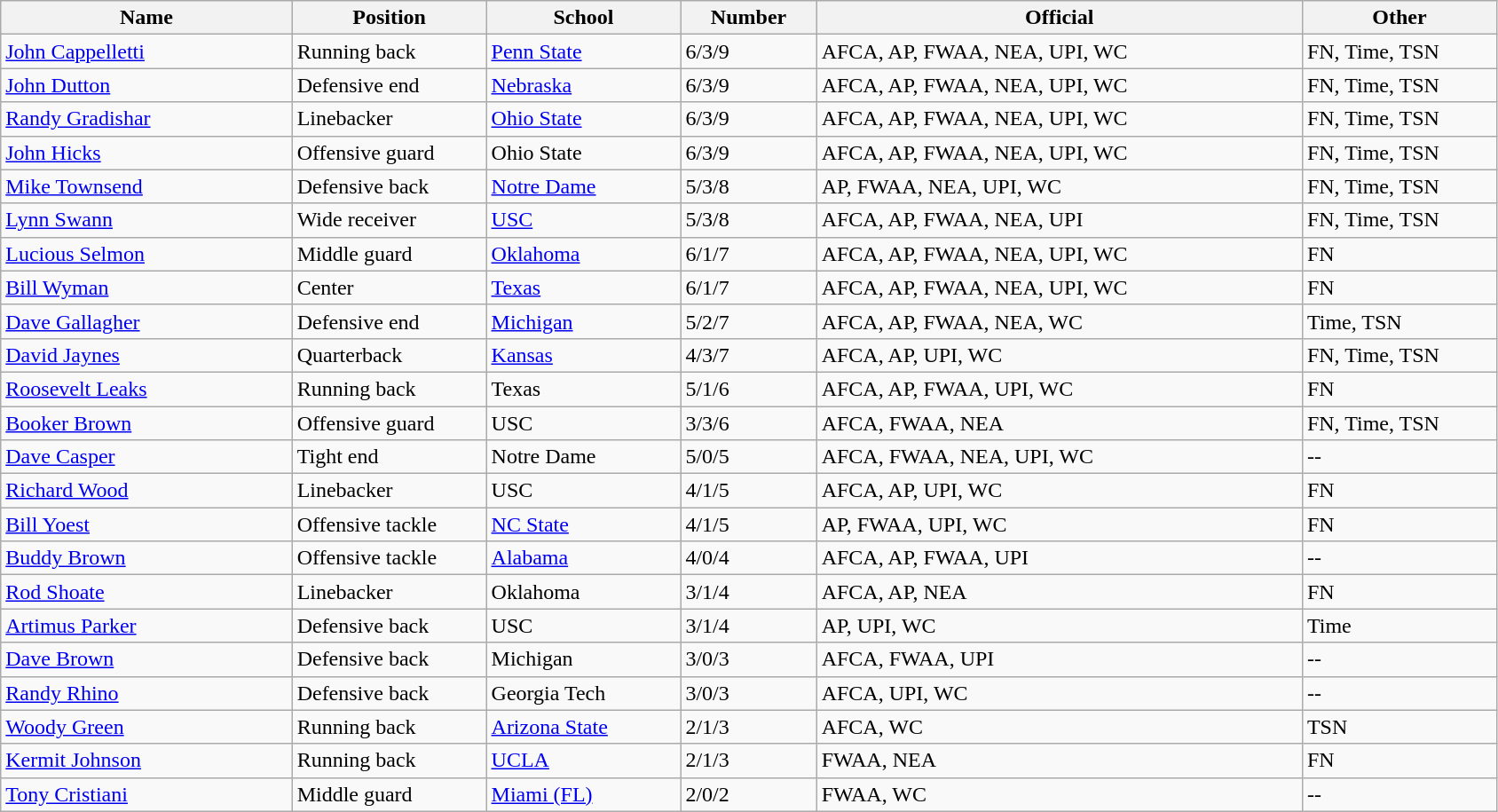<table class="wikitable sortable">
<tr>
<th bgcolor="#DDDDFF" width="15%">Name</th>
<th bgcolor="#DDDDFF" width="10%">Position</th>
<th bgcolor="#DDDDFF" width="10%">School</th>
<th bgcolor="#DDDDFF" width="7%">Number</th>
<th bgcolor="#DDDDFF" width="25%">Official</th>
<th bgcolor="#DDDDFF" width="10%">Other</th>
</tr>
<tr align="left">
<td><a href='#'>John Cappelletti</a></td>
<td>Running back</td>
<td><a href='#'>Penn State</a></td>
<td>6/3/9</td>
<td>AFCA, AP, FWAA, NEA, UPI, WC</td>
<td>FN, Time, TSN</td>
</tr>
<tr align="left">
<td><a href='#'>John Dutton</a></td>
<td>Defensive end</td>
<td><a href='#'>Nebraska</a></td>
<td>6/3/9</td>
<td>AFCA, AP, FWAA, NEA, UPI, WC</td>
<td>FN, Time, TSN</td>
</tr>
<tr align="left">
<td><a href='#'>Randy Gradishar</a></td>
<td>Linebacker</td>
<td><a href='#'>Ohio State</a></td>
<td>6/3/9</td>
<td>AFCA, AP, FWAA, NEA, UPI, WC</td>
<td>FN, Time, TSN</td>
</tr>
<tr align="left">
<td><a href='#'>John Hicks</a></td>
<td>Offensive guard</td>
<td>Ohio State</td>
<td>6/3/9</td>
<td>AFCA, AP, FWAA, NEA, UPI, WC</td>
<td>FN, Time, TSN</td>
</tr>
<tr align="left">
<td><a href='#'>Mike Townsend</a></td>
<td>Defensive back</td>
<td><a href='#'>Notre Dame</a></td>
<td>5/3/8</td>
<td>AP, FWAA, NEA, UPI, WC</td>
<td>FN, Time, TSN</td>
</tr>
<tr align="left">
<td><a href='#'>Lynn Swann</a></td>
<td>Wide receiver</td>
<td><a href='#'>USC</a></td>
<td>5/3/8</td>
<td>AFCA, AP, FWAA, NEA, UPI</td>
<td>FN, Time, TSN</td>
</tr>
<tr align="left">
<td><a href='#'>Lucious Selmon</a></td>
<td>Middle guard</td>
<td><a href='#'>Oklahoma</a></td>
<td>6/1/7</td>
<td>AFCA, AP, FWAA, NEA, UPI, WC</td>
<td>FN</td>
</tr>
<tr align="left">
<td><a href='#'>Bill Wyman</a></td>
<td>Center</td>
<td><a href='#'>Texas</a></td>
<td>6/1/7</td>
<td>AFCA, AP, FWAA, NEA, UPI, WC</td>
<td>FN</td>
</tr>
<tr align="left">
<td><a href='#'>Dave Gallagher</a></td>
<td>Defensive end</td>
<td><a href='#'>Michigan</a></td>
<td>5/2/7</td>
<td>AFCA, AP, FWAA, NEA, WC</td>
<td>Time, TSN</td>
</tr>
<tr align="left">
<td><a href='#'>David Jaynes</a></td>
<td>Quarterback</td>
<td><a href='#'>Kansas</a></td>
<td>4/3/7</td>
<td>AFCA, AP, UPI, WC</td>
<td>FN, Time, TSN</td>
</tr>
<tr align="left">
<td><a href='#'>Roosevelt Leaks</a></td>
<td>Running back</td>
<td>Texas</td>
<td>5/1/6</td>
<td>AFCA, AP, FWAA, UPI, WC</td>
<td>FN</td>
</tr>
<tr align="left">
<td><a href='#'>Booker Brown</a></td>
<td>Offensive guard</td>
<td>USC</td>
<td>3/3/6</td>
<td>AFCA, FWAA, NEA</td>
<td>FN, Time, TSN</td>
</tr>
<tr align="left">
<td><a href='#'>Dave Casper</a></td>
<td>Tight end</td>
<td>Notre Dame</td>
<td>5/0/5</td>
<td>AFCA, FWAA, NEA, UPI, WC</td>
<td>--</td>
</tr>
<tr align="left">
<td><a href='#'>Richard Wood</a></td>
<td>Linebacker</td>
<td>USC</td>
<td>4/1/5</td>
<td>AFCA, AP, UPI, WC</td>
<td>FN</td>
</tr>
<tr align="left">
<td><a href='#'>Bill Yoest</a></td>
<td>Offensive tackle</td>
<td><a href='#'>NC State</a></td>
<td>4/1/5</td>
<td>AP, FWAA, UPI, WC</td>
<td>FN</td>
</tr>
<tr align="left">
<td><a href='#'>Buddy Brown</a></td>
<td>Offensive tackle</td>
<td><a href='#'>Alabama</a></td>
<td>4/0/4</td>
<td>AFCA, AP, FWAA, UPI</td>
<td>--</td>
</tr>
<tr align="left">
<td><a href='#'>Rod Shoate</a></td>
<td>Linebacker</td>
<td>Oklahoma</td>
<td>3/1/4</td>
<td>AFCA, AP, NEA</td>
<td>FN</td>
</tr>
<tr align="left">
<td><a href='#'>Artimus Parker</a></td>
<td>Defensive back</td>
<td>USC</td>
<td>3/1/4</td>
<td>AP, UPI, WC</td>
<td>Time</td>
</tr>
<tr align="left">
<td><a href='#'>Dave Brown</a></td>
<td>Defensive back</td>
<td>Michigan</td>
<td>3/0/3</td>
<td>AFCA, FWAA, UPI</td>
<td>--</td>
</tr>
<tr align="left">
<td><a href='#'>Randy Rhino</a></td>
<td>Defensive back</td>
<td>Georgia Tech</td>
<td>3/0/3</td>
<td>AFCA, UPI, WC</td>
<td>--</td>
</tr>
<tr align="left">
<td><a href='#'>Woody Green</a></td>
<td>Running back</td>
<td><a href='#'>Arizona State</a></td>
<td>2/1/3</td>
<td>AFCA, WC</td>
<td>TSN</td>
</tr>
<tr align="left">
<td><a href='#'>Kermit Johnson</a></td>
<td>Running back</td>
<td><a href='#'>UCLA</a></td>
<td>2/1/3</td>
<td>FWAA, NEA</td>
<td>FN</td>
</tr>
<tr align="left">
<td><a href='#'>Tony Cristiani</a></td>
<td>Middle guard</td>
<td><a href='#'>Miami (FL)</a></td>
<td>2/0/2</td>
<td>FWAA, WC</td>
<td>--</td>
</tr>
</table>
